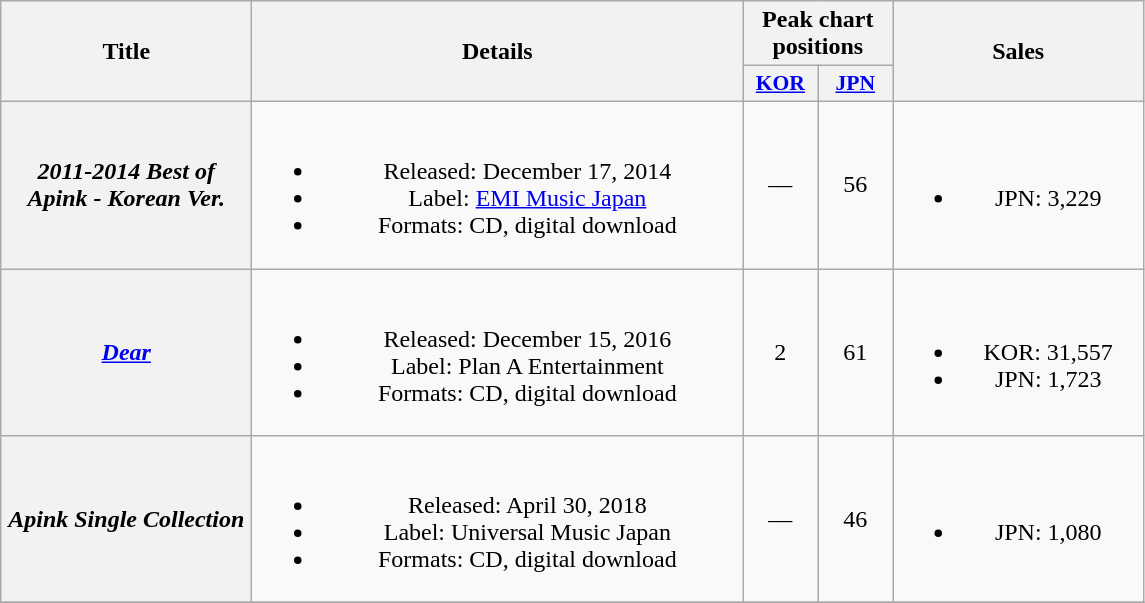<table class="wikitable plainrowheaders" style="text-align:center;">
<tr>
<th rowspan="2" style="width:10em;">Title</th>
<th rowspan="2" style="width:20em;">Details</th>
<th colspan="2" scope="col">Peak chart positions</th>
<th rowspan="2" style="width:10em;">Sales</th>
</tr>
<tr>
<th scope="col" style="width:3em;font-size:90%;"><a href='#'>KOR</a><br></th>
<th scope="col" style="width:3em;font-size:90%;"><a href='#'>JPN</a><br></th>
</tr>
<tr>
<th scope="row"><em>2011-2014 Best of Apink - Korean Ver.</em></th>
<td><br><ul><li>Released: December 17, 2014 </li><li>Label: <a href='#'>EMI Music Japan</a></li><li>Formats: CD, digital download</li></ul></td>
<td>—</td>
<td>56</td>
<td><br><ul><li>JPN: 3,229</li></ul></td>
</tr>
<tr>
<th scope="row"><em><a href='#'>Dear</a></em></th>
<td><br><ul><li>Released: December 15, 2016 </li><li>Label: Plan A Entertainment</li><li>Formats: CD, digital download</li></ul></td>
<td>2</td>
<td>61</td>
<td><br><ul><li>KOR: 31,557</li><li>JPN: 1,723</li></ul></td>
</tr>
<tr>
<th scope="row"><em>Apink Single Collection</em></th>
<td><br><ul><li>Released: April 30, 2018 </li><li>Label: Universal Music Japan</li><li>Formats: CD, digital download</li></ul></td>
<td>—</td>
<td>46</td>
<td><br><ul><li>JPN: 1,080</li></ul></td>
</tr>
<tr>
</tr>
</table>
